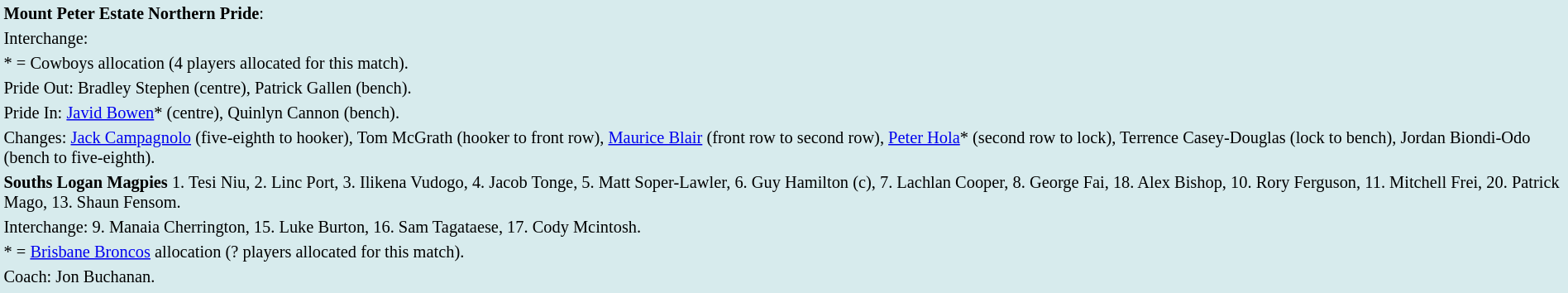<table style="background:#d7ebed; font-size:85%; width:100%;">
<tr>
<td><strong>Mount Peter Estate Northern Pride</strong>:           </td>
</tr>
<tr>
<td>Interchange:    </td>
</tr>
<tr>
<td>* = Cowboys allocation (4 players allocated for this match).</td>
</tr>
<tr>
<td>Pride Out: Bradley Stephen (centre), Patrick Gallen (bench).</td>
</tr>
<tr>
<td>Pride In: <a href='#'>Javid Bowen</a>* (centre), Quinlyn Cannon (bench).</td>
</tr>
<tr>
<td>Changes: <a href='#'>Jack Campagnolo</a> (five-eighth to hooker), Tom McGrath (hooker to front row), <a href='#'>Maurice Blair</a> (front row to second row), <a href='#'>Peter Hola</a>* (second row to lock), Terrence Casey-Douglas (lock to bench), Jordan Biondi-Odo (bench to five-eighth).</td>
</tr>
<tr>
<td><strong>Souths Logan Magpies</strong> 1. Tesi Niu, 2. Linc Port, 3. Ilikena Vudogo, 4. Jacob Tonge, 5. Matt Soper-Lawler, 6. Guy Hamilton (c), 7. Lachlan Cooper, 8. George Fai, 18. Alex Bishop, 10. Rory Ferguson, 11. Mitchell Frei, 20. Patrick Mago, 13. Shaun Fensom.</td>
</tr>
<tr>
<td>Interchange: 9. Manaia Cherrington, 15. Luke Burton, 16. Sam Tagataese, 17. Cody Mcintosh.</td>
</tr>
<tr>
<td>* = <a href='#'>Brisbane Broncos</a> allocation (? players allocated for this match).</td>
</tr>
<tr>
<td>Coach: Jon Buchanan.</td>
</tr>
<tr>
</tr>
</table>
